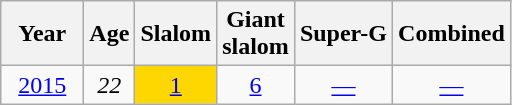<table class=wikitable style="text-align:center">
<tr>
<th>Year</th>
<th>Age</th>
<th>Slalom</th>
<th>Giant<br>slalom</th>
<th>Super-G</th>
<th>Combined</th>
</tr>
<tr>
<td>  <a href='#'>2015</a>  </td>
<td><em>22</em></td>
<td style="background:gold;"><a href='#'>1</a></td>
<td><a href='#'>6</a></td>
<td><a href='#'>—</a></td>
<td><a href='#'>—</a></td>
</tr>
</table>
